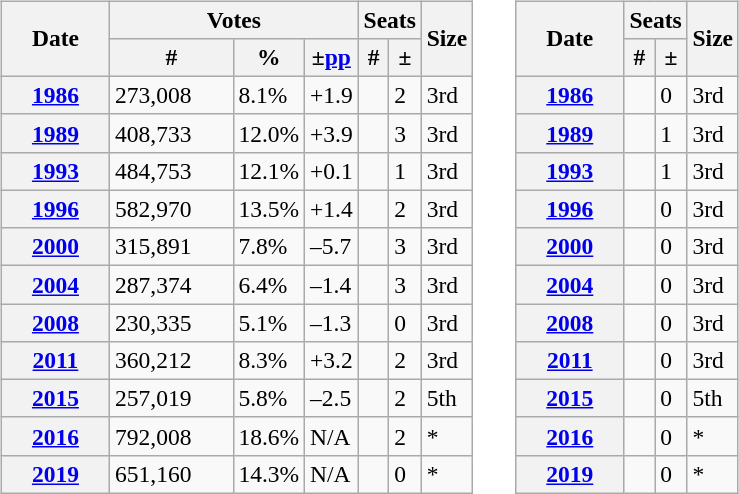<table>
<tr>
<td style="vertical-align:top"><br><table class="wikitable" style="font-size:98%;">
<tr>
<th width="65" rowspan="2">Date</th>
<th colspan="3">Votes</th>
<th colspan="2">Seats</th>
<th rowspan="2">Size</th>
</tr>
<tr>
<th width="75">#</th>
<th>%</th>
<th>±<a href='#'>pp</a></th>
<th>#</th>
<th>±</th>
</tr>
<tr>
<th><a href='#'>1986</a></th>
<td>273,008</td>
<td>8.1%</td>
<td>+1.9</td>
<td></td>
<td>2</td>
<td>3rd</td>
</tr>
<tr>
<th><a href='#'>1989</a></th>
<td>408,733</td>
<td>12.0%</td>
<td>+3.9</td>
<td></td>
<td>3</td>
<td>3rd</td>
</tr>
<tr>
<th><a href='#'>1993</a></th>
<td>484,753</td>
<td>12.1%</td>
<td>+0.1</td>
<td></td>
<td>1</td>
<td>3rd</td>
</tr>
<tr>
<th><a href='#'>1996</a></th>
<td>582,970</td>
<td>13.5%</td>
<td>+1.4</td>
<td></td>
<td>2</td>
<td>3rd</td>
</tr>
<tr>
<th><a href='#'>2000</a></th>
<td>315,891</td>
<td>7.8%</td>
<td>–5.7</td>
<td></td>
<td>3</td>
<td>3rd</td>
</tr>
<tr>
<th><a href='#'>2004</a></th>
<td>287,374</td>
<td>6.4%</td>
<td>–1.4</td>
<td></td>
<td>3</td>
<td>3rd</td>
</tr>
<tr>
<th><a href='#'>2008</a></th>
<td>230,335</td>
<td>5.1%</td>
<td>–1.3</td>
<td></td>
<td>0</td>
<td>3rd</td>
</tr>
<tr>
<th><a href='#'>2011</a></th>
<td>360,212</td>
<td>8.3%</td>
<td>+3.2</td>
<td></td>
<td>2</td>
<td>3rd</td>
</tr>
<tr>
<th><a href='#'>2015</a></th>
<td>257,019</td>
<td>5.8%</td>
<td>–2.5</td>
<td></td>
<td>2</td>
<td>5th</td>
</tr>
<tr>
<th><a href='#'>2016</a></th>
<td>792,008</td>
<td>18.6%</td>
<td>N/A</td>
<td></td>
<td>2</td>
<td>*</td>
</tr>
<tr>
<th><a href='#'>2019</a></th>
<td>651,160</td>
<td>14.3%</td>
<td>N/A</td>
<td></td>
<td>0</td>
<td>*</td>
</tr>
</table>
</td>
<td colwidth="1em"> </td>
<td style="vertical-align:top"><br><table class="wikitable" style="font-size:98%;">
<tr>
<th width="65" rowspan="2">Date</th>
<th colspan="2">Seats</th>
<th rowspan="2">Size</th>
</tr>
<tr>
<th>#</th>
<th>±</th>
</tr>
<tr>
<th><a href='#'>1986</a></th>
<td></td>
<td>0</td>
<td>3rd</td>
</tr>
<tr>
<th><a href='#'>1989</a></th>
<td></td>
<td>1</td>
<td>3rd</td>
</tr>
<tr>
<th><a href='#'>1993</a></th>
<td></td>
<td>1</td>
<td>3rd</td>
</tr>
<tr>
<th><a href='#'>1996</a></th>
<td></td>
<td>0</td>
<td>3rd</td>
</tr>
<tr>
<th><a href='#'>2000</a></th>
<td></td>
<td>0</td>
<td>3rd</td>
</tr>
<tr>
<th><a href='#'>2004</a></th>
<td></td>
<td>0</td>
<td>3rd</td>
</tr>
<tr>
<th><a href='#'>2008</a></th>
<td></td>
<td>0</td>
<td>3rd</td>
</tr>
<tr>
<th><a href='#'>2011</a></th>
<td></td>
<td>0</td>
<td>3rd</td>
</tr>
<tr>
<th><a href='#'>2015</a></th>
<td></td>
<td>0</td>
<td>5th</td>
</tr>
<tr>
<th><a href='#'>2016</a></th>
<td></td>
<td>0</td>
<td>*</td>
</tr>
<tr>
<th><a href='#'>2019</a></th>
<td></td>
<td>0</td>
<td>*</td>
</tr>
</table>
</td>
</tr>
</table>
